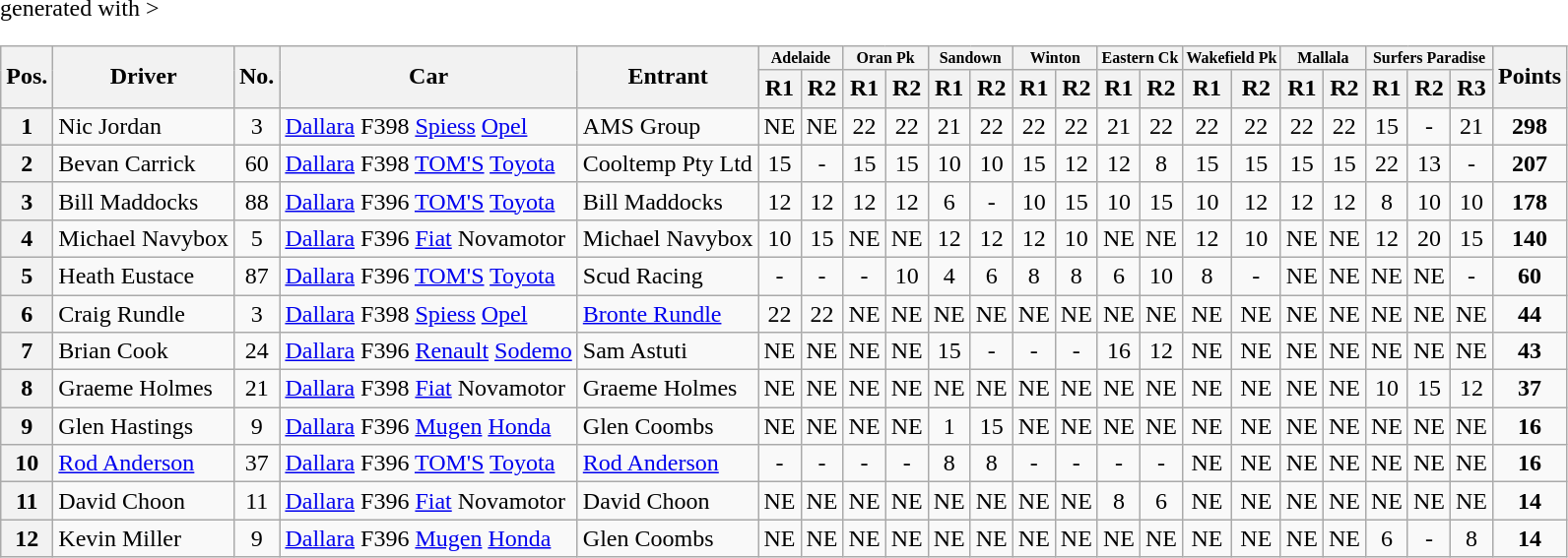<table class="wikitable" <hiddentext>generated with >
<tr>
<th rowspan=2>Pos.</th>
<th rowspan=2>Driver</th>
<th rowspan=2 align="center">No.</th>
<th rowspan=2>Car</th>
<th rowspan=2>Entrant</th>
<th colspan=2 style="font-size:8pt">Adelaide</th>
<th colspan=2 style="font-size:8pt">Oran Pk</th>
<th colspan=2 style="font-size:8pt">Sandown</th>
<th colspan=2 style="font-size:8pt">Winton</th>
<th colspan=2 style="font-size:8pt">Eastern Ck</th>
<th colspan=2 style="font-size:8pt">Wakefield Pk</th>
<th colspan=2 style="font-size:8pt">Mallala</th>
<th colspan=3 style="font-size:8pt">Surfers Paradise</th>
<th rowspan=2>Points</th>
</tr>
<tr>
<th>R1</th>
<th>R2</th>
<th>R1</th>
<th>R2</th>
<th>R1</th>
<th>R2</th>
<th>R1</th>
<th>R2</th>
<th>R1</th>
<th>R2</th>
<th>R1</th>
<th>R2</th>
<th>R1</th>
<th>R2</th>
<th>R1</th>
<th>R2</th>
<th>R3</th>
</tr>
<tr>
<th>1</th>
<td>Nic Jordan</td>
<td align="center">3</td>
<td><a href='#'>Dallara</a> F398 <a href='#'>Spiess</a> <a href='#'>Opel</a></td>
<td>AMS Group</td>
<td align="center">NE</td>
<td align="center">NE</td>
<td align="center">22</td>
<td align="center">22</td>
<td align="center">21</td>
<td align="center">22</td>
<td align="center">22</td>
<td align="center">22</td>
<td align="center">21</td>
<td align="center">22</td>
<td align="center">22</td>
<td align="center">22</td>
<td align="center">22</td>
<td align="center">22</td>
<td align="center">15</td>
<td align="center">-</td>
<td align="center">21</td>
<td align="center"><strong>298</strong></td>
</tr>
<tr>
<th>2</th>
<td>Bevan Carrick</td>
<td align="center">60</td>
<td><a href='#'>Dallara</a> F398 <a href='#'>TOM'S</a> <a href='#'>Toyota</a></td>
<td>Cooltemp Pty Ltd</td>
<td align="center">15</td>
<td align="center">-</td>
<td align="center">15</td>
<td align="center">15</td>
<td align="center">10</td>
<td align="center">10</td>
<td align="center">15</td>
<td align="center">12</td>
<td align="center">12</td>
<td align="center">8</td>
<td align="center">15</td>
<td align="center">15</td>
<td align="center">15</td>
<td align="center">15</td>
<td align="center">22</td>
<td align="center">13</td>
<td align="center">-</td>
<td align="center"><strong>207</strong></td>
</tr>
<tr>
<th>3</th>
<td>Bill Maddocks</td>
<td align="center">88</td>
<td><a href='#'>Dallara</a> F396 <a href='#'>TOM'S</a> <a href='#'>Toyota</a></td>
<td>Bill Maddocks</td>
<td align="center">12</td>
<td align="center">12</td>
<td align="center">12</td>
<td align="center">12</td>
<td align="center">6</td>
<td align="center">-</td>
<td align="center">10</td>
<td align="center">15</td>
<td align="center">10</td>
<td align="center">15</td>
<td align="center">10</td>
<td align="center">12</td>
<td align="center">12</td>
<td align="center">12</td>
<td align="center">8</td>
<td align="center">10</td>
<td align="center">10</td>
<td align="center"><strong>178</strong></td>
</tr>
<tr>
<th>4</th>
<td>Michael Navybox</td>
<td align="center">5</td>
<td><a href='#'>Dallara</a> F396 <a href='#'>Fiat</a> Novamotor</td>
<td>Michael Navybox</td>
<td align="center">10</td>
<td align="center">15</td>
<td align="center">NE</td>
<td align="center">NE</td>
<td align="center">12</td>
<td align="center">12</td>
<td align="center">12</td>
<td align="center">10</td>
<td align="center">NE</td>
<td align="center">NE</td>
<td align="center">12</td>
<td align="center">10</td>
<td align="center">NE</td>
<td align="center">NE</td>
<td align="center">12</td>
<td align="center">20</td>
<td align="center">15</td>
<td align="center"><strong>140</strong></td>
</tr>
<tr>
<th>5</th>
<td>Heath Eustace</td>
<td align="center">87</td>
<td><a href='#'>Dallara</a> F396 <a href='#'>TOM'S</a> <a href='#'>Toyota</a></td>
<td>Scud Racing</td>
<td align="center">-</td>
<td align="center">-</td>
<td align="center">-</td>
<td align="center">10</td>
<td align="center">4</td>
<td align="center">6</td>
<td align="center">8</td>
<td align="center">8</td>
<td align="center">6</td>
<td align="center">10</td>
<td align="center">8</td>
<td align="center">-</td>
<td align="center">NE</td>
<td align="center">NE</td>
<td align="center">NE</td>
<td align="center">NE</td>
<td align="center">-</td>
<td align="center"><strong>60</strong></td>
</tr>
<tr>
<th>6</th>
<td>Craig Rundle</td>
<td align="center">3</td>
<td><a href='#'>Dallara</a> F398 <a href='#'>Spiess</a> <a href='#'>Opel</a></td>
<td><a href='#'>Bronte Rundle</a></td>
<td align="center">22</td>
<td align="center">22</td>
<td align="center">NE</td>
<td align="center">NE</td>
<td align="center">NE</td>
<td align="center">NE</td>
<td align="center">NE</td>
<td align="center">NE</td>
<td align="center">NE</td>
<td align="center">NE</td>
<td align="center">NE</td>
<td align="center">NE</td>
<td align="center">NE</td>
<td align="center">NE</td>
<td align="center">NE</td>
<td align="center">NE</td>
<td align="center">NE</td>
<td align="center"><strong>44</strong></td>
</tr>
<tr>
<th>7</th>
<td>Brian Cook</td>
<td align="center">24</td>
<td><a href='#'>Dallara</a> F396 <a href='#'>Renault</a> <a href='#'>Sodemo</a></td>
<td>Sam Astuti</td>
<td align="center">NE</td>
<td align="center">NE</td>
<td align="center">NE</td>
<td align="center">NE</td>
<td align="center">15</td>
<td align="center">-</td>
<td align="center">-</td>
<td align="center">-</td>
<td align="center">16</td>
<td align="center">12</td>
<td align="center">NE</td>
<td align="center">NE</td>
<td align="center">NE</td>
<td align="center">NE</td>
<td align="center">NE</td>
<td align="center">NE</td>
<td align="center">NE</td>
<td align="center"><strong>43</strong></td>
</tr>
<tr>
<th>8</th>
<td>Graeme Holmes</td>
<td align="center">21</td>
<td><a href='#'>Dallara</a> F398 <a href='#'>Fiat</a> Novamotor</td>
<td>Graeme Holmes</td>
<td align="center">NE</td>
<td align="center">NE</td>
<td align="center">NE</td>
<td align="center">NE</td>
<td align="center">NE</td>
<td align="center">NE</td>
<td align="center">NE</td>
<td align="center">NE</td>
<td align="center">NE</td>
<td align="center">NE</td>
<td align="center">NE</td>
<td align="center">NE</td>
<td align="center">NE</td>
<td align="center">NE</td>
<td align="center">10</td>
<td align="center">15</td>
<td align="center">12</td>
<td align="center"><strong>37</strong></td>
</tr>
<tr>
<th>9</th>
<td>Glen Hastings</td>
<td align="center">9</td>
<td><a href='#'>Dallara</a> F396 <a href='#'>Mugen</a> <a href='#'>Honda</a></td>
<td>Glen Coombs</td>
<td align="center">NE</td>
<td align="center">NE</td>
<td align="center">NE</td>
<td align="center">NE</td>
<td align="center">1</td>
<td align="center">15</td>
<td align="center">NE</td>
<td align="center">NE</td>
<td align="center">NE</td>
<td align="center">NE</td>
<td align="center">NE</td>
<td align="center">NE</td>
<td align="center">NE</td>
<td align="center">NE</td>
<td align="center">NE</td>
<td align="center">NE</td>
<td align="center">NE</td>
<td align="center"><strong>16</strong></td>
</tr>
<tr>
<th>10</th>
<td><a href='#'>Rod Anderson</a></td>
<td align="center">37</td>
<td><a href='#'>Dallara</a> F396 <a href='#'>TOM'S</a> <a href='#'>Toyota</a></td>
<td><a href='#'>Rod Anderson</a></td>
<td align="center">-</td>
<td align="center">-</td>
<td align="center">-</td>
<td align="center">-</td>
<td align="center">8</td>
<td align="center">8</td>
<td align="center">-</td>
<td align="center">-</td>
<td align="center">-</td>
<td align="center">-</td>
<td align="center">NE</td>
<td align="center">NE</td>
<td align="center">NE</td>
<td align="center">NE</td>
<td align="center">NE</td>
<td align="center">NE</td>
<td align="center">NE</td>
<td align="center"><strong>16</strong></td>
</tr>
<tr>
<th>11</th>
<td>David Choon</td>
<td align="center">11</td>
<td><a href='#'>Dallara</a> F396 <a href='#'>Fiat</a> Novamotor</td>
<td>David Choon</td>
<td align="center">NE</td>
<td align="center">NE</td>
<td align="center">NE</td>
<td align="center">NE</td>
<td align="center">NE</td>
<td align="center">NE</td>
<td align="center">NE</td>
<td align="center">NE</td>
<td align="center">8</td>
<td align="center">6</td>
<td align="center">NE</td>
<td align="center">NE</td>
<td align="center">NE</td>
<td align="center">NE</td>
<td align="center">NE</td>
<td align="center">NE</td>
<td align="center">NE</td>
<td align="center"><strong>14</strong></td>
</tr>
<tr>
<th>12</th>
<td>Kevin Miller</td>
<td align="center">9</td>
<td><a href='#'>Dallara</a> F396 <a href='#'>Mugen</a> <a href='#'>Honda</a></td>
<td>Glen Coombs</td>
<td align="center">NE</td>
<td align="center">NE</td>
<td align="center">NE</td>
<td align="center">NE</td>
<td align="center">NE</td>
<td align="center">NE</td>
<td align="center">NE</td>
<td align="center">NE</td>
<td align="center">NE</td>
<td align="center">NE</td>
<td align="center">NE</td>
<td align="center">NE</td>
<td align="center">NE</td>
<td align="center">NE</td>
<td align="center">6</td>
<td align="center">-</td>
<td align="center">8</td>
<td align="center"><strong>14</strong></td>
</tr>
</table>
